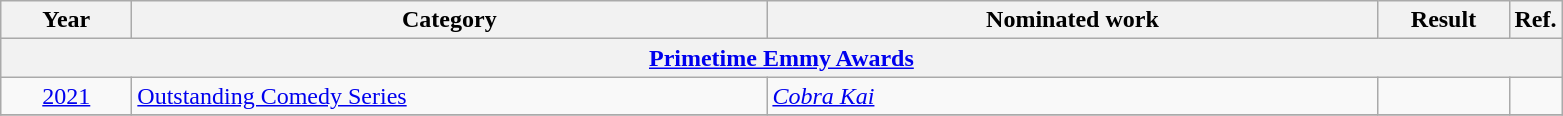<table class=wikitable>
<tr>
<th scope="col" style="width:5em;">Year</th>
<th scope="col" style="width:26em;">Category</th>
<th scope="col" style="width:25em;">Nominated work</th>
<th scope="col" style="width:5em;">Result</th>
<th>Ref.</th>
</tr>
<tr>
<th colspan=5><a href='#'>Primetime Emmy Awards</a></th>
</tr>
<tr>
<td style="text-align:center;"><a href='#'>2021</a></td>
<td><a href='#'>Outstanding Comedy Series</a></td>
<td><em><a href='#'>Cobra Kai</a></em></td>
<td></td>
<td></td>
</tr>
<tr>
</tr>
</table>
